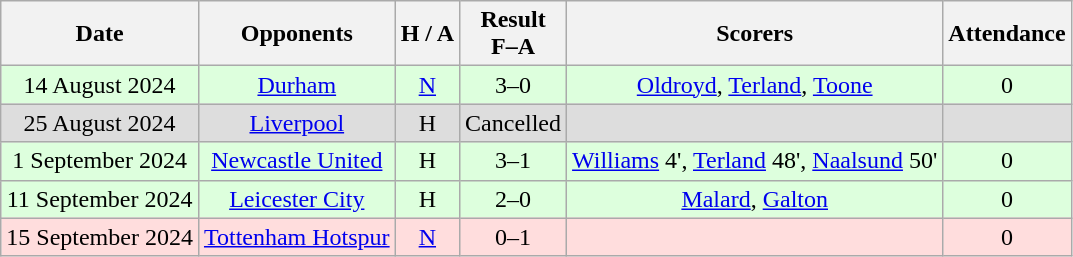<table class="wikitable" style="text-align:center">
<tr>
<th>Date</th>
<th>Opponents</th>
<th>H / A</th>
<th>Result<br>F–A</th>
<th>Scorers</th>
<th>Attendance</th>
</tr>
<tr bgcolor=#ddffdd>
<td>14 August 2024</td>
<td><a href='#'>Durham</a></td>
<td><a href='#'>N</a></td>
<td>3–0</td>
<td><a href='#'>Oldroyd</a>, <a href='#'>Terland</a>, <a href='#'>Toone</a></td>
<td>0</td>
</tr>
<tr bgcolor=#dddddd>
<td>25 August 2024</td>
<td><a href='#'>Liverpool</a></td>
<td>H</td>
<td>Cancelled</td>
<td></td>
<td></td>
</tr>
<tr bgcolor=#ddffdd>
<td>1 September 2024</td>
<td><a href='#'>Newcastle United</a></td>
<td>H</td>
<td>3–1</td>
<td><a href='#'>Williams</a> 4', <a href='#'>Terland</a> 48', <a href='#'>Naalsund</a> 50'</td>
<td>0</td>
</tr>
<tr bgcolor=#ddffdd>
<td>11 September 2024</td>
<td><a href='#'>Leicester City</a></td>
<td>H</td>
<td>2–0</td>
<td><a href='#'>Malard</a>, <a href='#'>Galton</a></td>
<td>0</td>
</tr>
<tr bgcolor=#ffdddd>
<td>15 September 2024</td>
<td><a href='#'>Tottenham Hotspur</a></td>
<td><a href='#'>N</a></td>
<td>0–1</td>
<td></td>
<td>0</td>
</tr>
</table>
